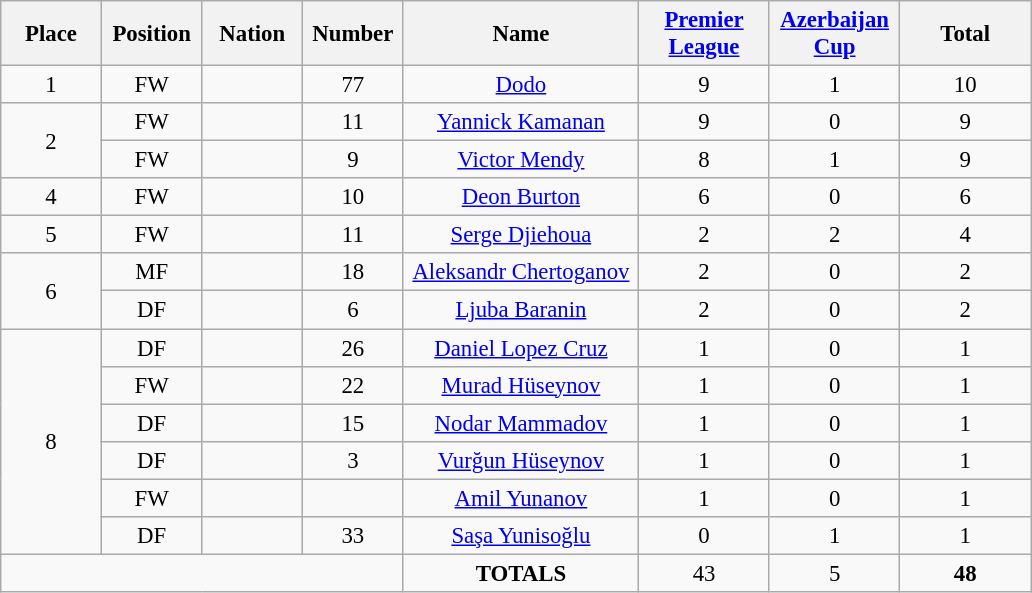<table class="wikitable" style="font-size: 95%; text-align: center">
<tr>
<th width=60>Place</th>
<th width=60>Position</th>
<th width=60>Nation</th>
<th width=60>Number</th>
<th width=150>Name</th>
<th width=80><a href='#'>Premier League</a></th>
<th width=80><a href='#'>Azerbaijan Cup</a></th>
<th width=80>Total</th>
</tr>
<tr>
<td>1</td>
<td>FW</td>
<td></td>
<td>77</td>
<td><a href='#'>Dodo</a></td>
<td>9</td>
<td>1</td>
<td>10</td>
</tr>
<tr>
<td rowspan="2">2</td>
<td>FW</td>
<td></td>
<td>11</td>
<td><a href='#'>Yannick Kamanan</a></td>
<td>9</td>
<td>0</td>
<td>9</td>
</tr>
<tr>
<td>FW</td>
<td></td>
<td>9</td>
<td><a href='#'>Victor Mendy</a></td>
<td>8</td>
<td>1</td>
<td>9</td>
</tr>
<tr>
<td>4</td>
<td>FW</td>
<td></td>
<td>10</td>
<td><a href='#'>Deon Burton</a></td>
<td>6</td>
<td>0</td>
<td>6</td>
</tr>
<tr>
<td>5</td>
<td>FW</td>
<td></td>
<td>11</td>
<td><a href='#'>Serge Djiehoua</a></td>
<td>2</td>
<td>2</td>
<td>4</td>
</tr>
<tr>
<td rowspan="2">6</td>
<td>MF</td>
<td></td>
<td>18</td>
<td><a href='#'>Aleksandr Chertoganov</a></td>
<td>2</td>
<td>0</td>
<td>2</td>
</tr>
<tr>
<td>DF</td>
<td></td>
<td>6</td>
<td><a href='#'>Ljuba Baranin</a></td>
<td>2</td>
<td>0</td>
<td>2</td>
</tr>
<tr>
<td rowspan="6">8</td>
<td>DF</td>
<td></td>
<td>26</td>
<td><a href='#'>Daniel Lopez Cruz</a></td>
<td>1</td>
<td>0</td>
<td>1</td>
</tr>
<tr>
<td>FW</td>
<td></td>
<td>22</td>
<td><a href='#'>Murad Hüseynov</a></td>
<td>1</td>
<td>0</td>
<td>1</td>
</tr>
<tr>
<td>DF</td>
<td></td>
<td>15</td>
<td><a href='#'>Nodar Mammadov</a></td>
<td>1</td>
<td>0</td>
<td>1</td>
</tr>
<tr>
<td>DF</td>
<td></td>
<td>3</td>
<td><a href='#'>Vurğun Hüseynov</a></td>
<td>1</td>
<td>0</td>
<td>1</td>
</tr>
<tr>
<td>FW</td>
<td></td>
<td></td>
<td><a href='#'>Amil Yunanov</a></td>
<td>1</td>
<td>0</td>
<td>1</td>
</tr>
<tr>
<td>DF</td>
<td></td>
<td>33</td>
<td><a href='#'>Saşa Yunisoğlu</a></td>
<td>0</td>
<td>1</td>
<td>1</td>
</tr>
<tr>
<td colspan="4"></td>
<td><strong>TOTALS</strong></td>
<td>43</td>
<td>5</td>
<td><strong>48</strong></td>
</tr>
</table>
